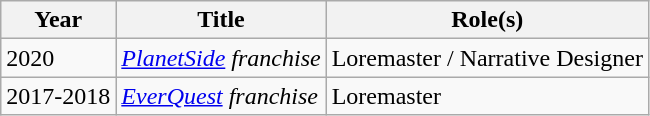<table class="wikitable sortable" width="auto">
<tr>
<th scope="col">Year</th>
<th scope="col">Title</th>
<th scope="col">Role(s)</th>
</tr>
<tr>
<td>2020</td>
<td><em><a href='#'>PlanetSide</a> franchise</em></td>
<td>Loremaster / Narrative Designer</td>
</tr>
<tr>
<td>2017-2018</td>
<td><em><a href='#'>EverQuest</a> franchise</em></td>
<td>Loremaster</td>
</tr>
</table>
